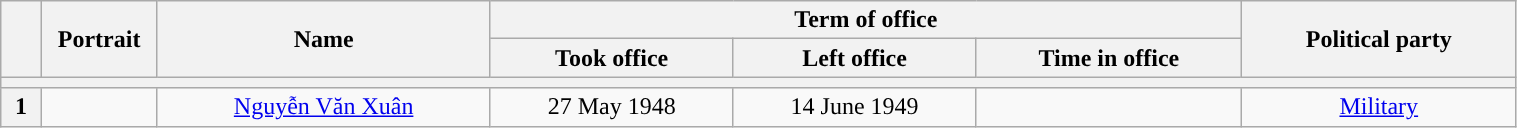<table class="wikitable" style="text-align:center; border:1px #aaf solid; width:80%;">
<tr>
<th rowspan="2"></th>
<th rowspan="2" style="width:70px;">Portrait</th>
<th rowspan="2">Name<br></th>
<th colspan="3">Term of office</th>
<th rowspan="2">Political party</th>
</tr>
<tr>
<th>Took office</th>
<th>Left office</th>
<th>Time in office</th>
</tr>
<tr>
<th colspan=7></th>
</tr>
<tr>
<th style="background:">1</th>
<td></td>
<td><a href='#'>Nguyễn Văn Xuân</a><br></td>
<td>27 May 1948</td>
<td>14 June 1949</td>
<td></td>
<td><a href='#'>Military</a></td>
</tr>
</table>
